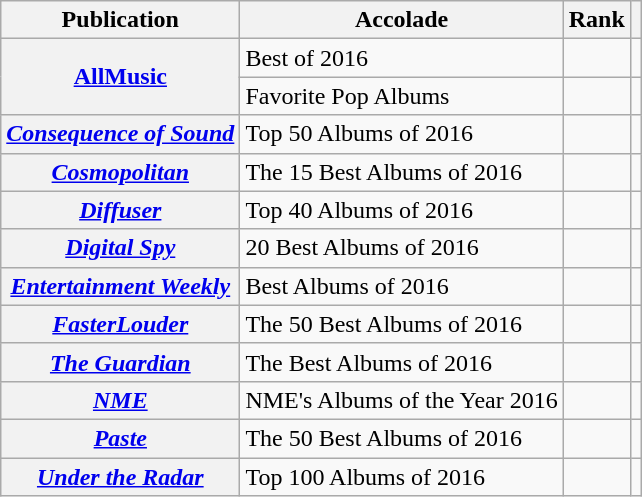<table class="wikitable sortable plainrowheaders">
<tr>
<th>Publication</th>
<th>Accolade</th>
<th>Rank</th>
<th class="unsortable"></th>
</tr>
<tr>
<th scope="row" rowspan=2><a href='#'>AllMusic</a></th>
<td>Best of 2016</td>
<td></td>
<td></td>
</tr>
<tr>
<td>Favorite Pop Albums</td>
<td></td>
<td></td>
</tr>
<tr>
<th scope="row"><em><a href='#'>Consequence of Sound</a></em></th>
<td>Top 50 Albums of 2016</td>
<td></td>
<td></td>
</tr>
<tr>
<th scope="row"><em><a href='#'>Cosmopolitan</a></em></th>
<td>The 15 Best Albums of 2016</td>
<td></td>
<td></td>
</tr>
<tr>
<th scope="row"><em><a href='#'>Diffuser</a></em></th>
<td>Top 40 Albums of 2016</td>
<td></td>
<td></td>
</tr>
<tr>
<th scope="row"><em><a href='#'>Digital Spy</a></em></th>
<td>20 Best Albums of 2016</td>
<td></td>
<td></td>
</tr>
<tr>
<th scope="row"><em><a href='#'>Entertainment Weekly</a></em></th>
<td>Best Albums of 2016</td>
<td></td>
<td></td>
</tr>
<tr>
<th scope="row"><em><a href='#'>FasterLouder</a></em></th>
<td>The 50 Best Albums of 2016</td>
<td></td>
<td></td>
</tr>
<tr>
<th scope="row"><em><a href='#'>The Guardian</a></em></th>
<td>The Best Albums of 2016</td>
<td></td>
<td></td>
</tr>
<tr>
<th scope="row"><em><a href='#'>NME</a></em></th>
<td>NME's Albums of the Year 2016</td>
<td></td>
<td></td>
</tr>
<tr>
<th scope="row"><em><a href='#'>Paste</a></em></th>
<td>The 50 Best Albums of 2016</td>
<td></td>
<td></td>
</tr>
<tr>
<th scope="row"><em><a href='#'>Under the Radar</a></em></th>
<td>Top 100 Albums of 2016</td>
<td></td>
<td></td>
</tr>
</table>
